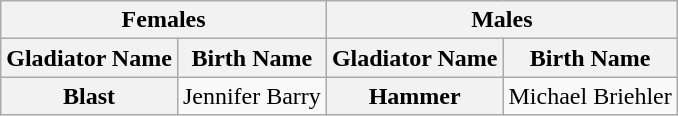<table class="wikitable">
<tr>
<th colspan=2>Females</th>
<th colspan=2>Males</th>
</tr>
<tr>
<th scope="col">Gladiator Name</th>
<th scope="col">Birth Name</th>
<th scope="col">Gladiator Name</th>
<th scope="col">Birth Name</th>
</tr>
<tr>
<th>Blast</th>
<td>Jennifer Barry</td>
<th>Hammer</th>
<td>Michael Briehler</td>
</tr>
</table>
